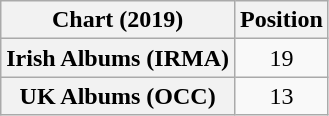<table class="wikitable sortable plainrowheaders" style="text-align:center">
<tr>
<th scope="col">Chart (2019)</th>
<th scope="col">Position</th>
</tr>
<tr>
<th scope="row">Irish Albums (IRMA)</th>
<td>19</td>
</tr>
<tr>
<th scope="row">UK Albums (OCC)</th>
<td>13</td>
</tr>
</table>
